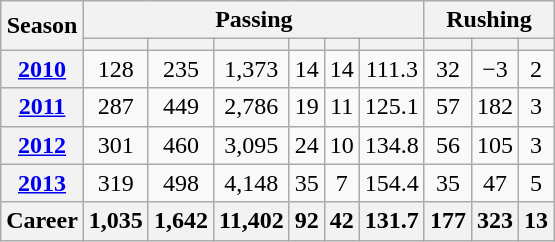<table class="wikitable" style="text-align:center;">
<tr>
<th rowspan="2">Season</th>
<th colspan="6">Passing</th>
<th colspan="3">Rushing</th>
</tr>
<tr>
<th></th>
<th></th>
<th></th>
<th></th>
<th></th>
<th></th>
<th></th>
<th></th>
<th></th>
</tr>
<tr>
<th><a href='#'>2010</a></th>
<td>128</td>
<td>235</td>
<td>1,373</td>
<td>14</td>
<td>14</td>
<td>111.3</td>
<td>32</td>
<td>−3</td>
<td>2</td>
</tr>
<tr>
<th><a href='#'>2011</a></th>
<td>287</td>
<td>449</td>
<td>2,786</td>
<td>19</td>
<td>11</td>
<td>125.1</td>
<td>57</td>
<td>182</td>
<td>3</td>
</tr>
<tr>
<th><a href='#'>2012</a></th>
<td>301</td>
<td>460</td>
<td>3,095</td>
<td>24</td>
<td>10</td>
<td>134.8</td>
<td>56</td>
<td>105</td>
<td>3</td>
</tr>
<tr>
<th><a href='#'>2013</a></th>
<td>319</td>
<td>498</td>
<td>4,148</td>
<td>35</td>
<td>7</td>
<td>154.4</td>
<td>35</td>
<td>47</td>
<td>5</td>
</tr>
<tr>
<th>Career</th>
<th>1,035</th>
<th>1,642</th>
<th>11,402</th>
<th>92</th>
<th>42</th>
<th>131.7</th>
<th>177</th>
<th>323</th>
<th>13</th>
</tr>
</table>
